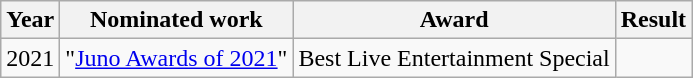<table class="wikitable">
<tr>
<th>Year</th>
<th>Nominated work</th>
<th>Award</th>
<th>Result</th>
</tr>
<tr>
<td>2021</td>
<td>"<a href='#'>Juno Awards of 2021</a>"</td>
<td>Best Live Entertainment Special</td>
<td></td>
</tr>
</table>
